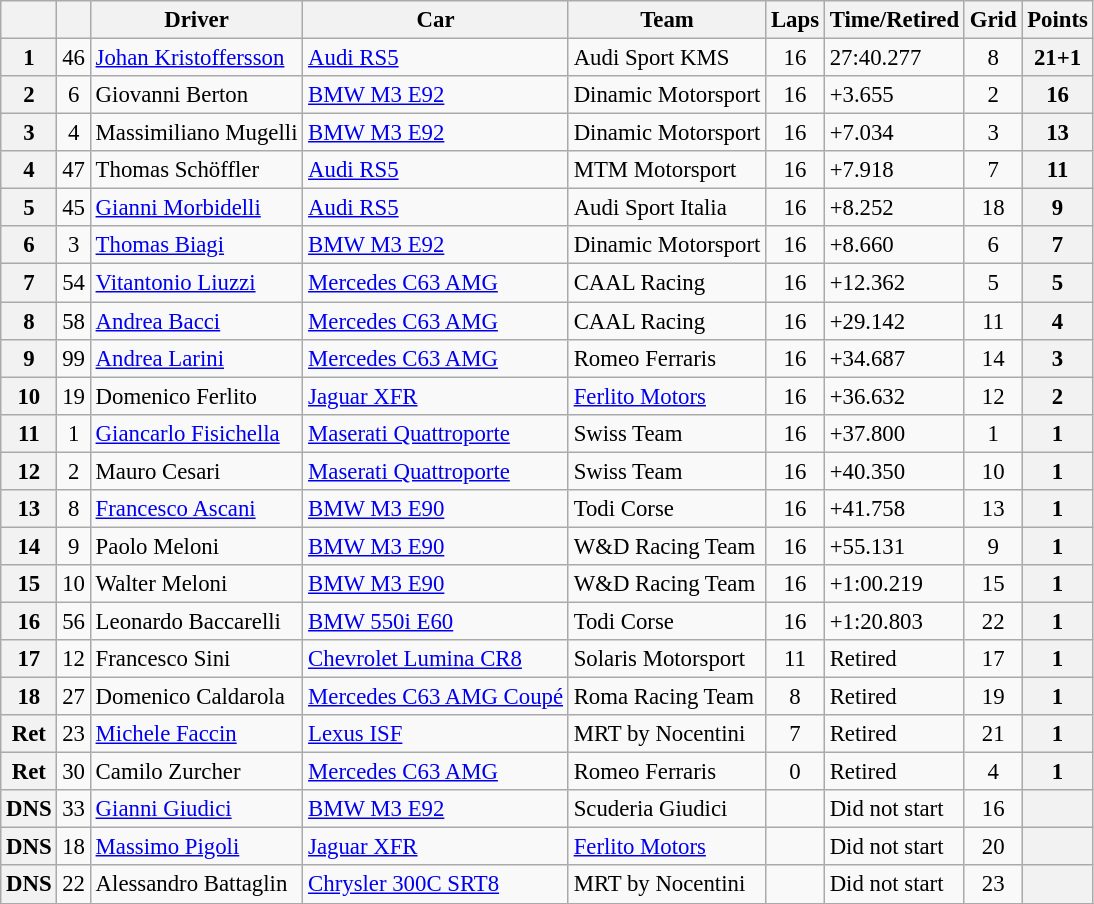<table class="wikitable sortable" style="font-size:95%">
<tr>
<th></th>
<th></th>
<th>Driver</th>
<th>Car</th>
<th>Team</th>
<th>Laps</th>
<th>Time/Retired</th>
<th>Grid</th>
<th>Points</th>
</tr>
<tr>
<th>1</th>
<td align=center>46</td>
<td> <a href='#'>Johan Kristoffersson</a></td>
<td><a href='#'>Audi RS5</a></td>
<td> Audi Sport KMS</td>
<td align=center>16</td>
<td>27:40.277</td>
<td align=center>8</td>
<th>21+1</th>
</tr>
<tr>
<th>2</th>
<td align=center>6</td>
<td> Giovanni Berton</td>
<td><a href='#'>BMW M3 E92</a></td>
<td> Dinamic Motorsport</td>
<td align=center>16</td>
<td>+3.655</td>
<td align=center>2</td>
<th>16</th>
</tr>
<tr>
<th>3</th>
<td align=center>4</td>
<td> Massimiliano Mugelli</td>
<td><a href='#'>BMW M3 E92</a></td>
<td> Dinamic Motorsport</td>
<td align=center>16</td>
<td>+7.034</td>
<td align=center>3</td>
<th>13</th>
</tr>
<tr>
<th>4</th>
<td align=center>47</td>
<td> Thomas Schöffler</td>
<td><a href='#'>Audi RS5</a></td>
<td> MTM Motorsport</td>
<td align=center>16</td>
<td>+7.918</td>
<td align=center>7</td>
<th>11</th>
</tr>
<tr>
<th>5</th>
<td align=center>45</td>
<td> <a href='#'>Gianni Morbidelli</a></td>
<td><a href='#'>Audi RS5</a></td>
<td> Audi Sport Italia</td>
<td align=center>16</td>
<td>+8.252</td>
<td align=center>18</td>
<th>9</th>
</tr>
<tr>
<th>6</th>
<td align=center>3</td>
<td> <a href='#'>Thomas Biagi</a></td>
<td><a href='#'>BMW M3 E92</a></td>
<td> Dinamic Motorsport</td>
<td align=center>16</td>
<td>+8.660</td>
<td align=center>6</td>
<th>7</th>
</tr>
<tr>
<th>7</th>
<td align=center>54</td>
<td> <a href='#'>Vitantonio Liuzzi</a></td>
<td><a href='#'>Mercedes C63 AMG</a></td>
<td> CAAL Racing</td>
<td align=center>16</td>
<td>+12.362</td>
<td align=center>5</td>
<th>5</th>
</tr>
<tr>
<th>8</th>
<td align=center>58</td>
<td> <a href='#'>Andrea Bacci</a></td>
<td><a href='#'>Mercedes C63 AMG</a></td>
<td> CAAL Racing</td>
<td align=center>16</td>
<td>+29.142</td>
<td align=center>11</td>
<th>4</th>
</tr>
<tr>
<th>9</th>
<td align=center>99</td>
<td> <a href='#'>Andrea Larini</a></td>
<td><a href='#'>Mercedes C63 AMG</a></td>
<td> Romeo Ferraris</td>
<td align=center>16</td>
<td>+34.687</td>
<td align=center>14</td>
<th>3</th>
</tr>
<tr>
<th>10</th>
<td align=center>19</td>
<td> Domenico Ferlito</td>
<td><a href='#'>Jaguar XFR</a></td>
<td> <a href='#'>Ferlito Motors</a></td>
<td align=center>16</td>
<td>+36.632</td>
<td align=center>12</td>
<th>2</th>
</tr>
<tr>
<th>11</th>
<td align=center>1</td>
<td> <a href='#'>Giancarlo Fisichella</a></td>
<td><a href='#'>Maserati Quattroporte</a></td>
<td> Swiss Team</td>
<td align=center>16</td>
<td>+37.800</td>
<td align=center>1</td>
<th>1</th>
</tr>
<tr>
<th>12</th>
<td align=center>2</td>
<td> Mauro Cesari</td>
<td><a href='#'>Maserati Quattroporte</a></td>
<td> Swiss Team</td>
<td align=center>16</td>
<td>+40.350</td>
<td align=center>10</td>
<th>1</th>
</tr>
<tr>
<th>13</th>
<td align=center>8</td>
<td> <a href='#'>Francesco Ascani</a></td>
<td><a href='#'>BMW M3 E90</a></td>
<td> Todi Corse</td>
<td align=center>16</td>
<td>+41.758</td>
<td align=center>13</td>
<th>1</th>
</tr>
<tr>
<th>14</th>
<td align=center>9</td>
<td> Paolo Meloni</td>
<td><a href='#'>BMW M3 E90</a></td>
<td> W&D Racing Team</td>
<td align=center>16</td>
<td>+55.131</td>
<td align=center>9</td>
<th>1</th>
</tr>
<tr>
<th>15</th>
<td align=center>10</td>
<td> Walter Meloni</td>
<td><a href='#'>BMW M3 E90</a></td>
<td> W&D Racing Team</td>
<td align=center>16</td>
<td>+1:00.219</td>
<td align=center>15</td>
<th>1</th>
</tr>
<tr>
<th>16</th>
<td align=center>56</td>
<td> Leonardo Baccarelli</td>
<td><a href='#'>BMW 550i E60</a></td>
<td> Todi Corse</td>
<td align=center>16</td>
<td>+1:20.803</td>
<td align=center>22</td>
<th>1</th>
</tr>
<tr>
<th>17</th>
<td align=center>12</td>
<td> Francesco Sini</td>
<td><a href='#'>Chevrolet Lumina CR8</a></td>
<td> Solaris Motorsport</td>
<td align=center>11</td>
<td>Retired</td>
<td align=center>17</td>
<th>1</th>
</tr>
<tr>
<th>18</th>
<td align=center>27</td>
<td> Domenico Caldarola</td>
<td><a href='#'>Mercedes C63 AMG Coupé</a></td>
<td> Roma Racing Team</td>
<td align=center>8</td>
<td>Retired</td>
<td align=center>19</td>
<th>1</th>
</tr>
<tr>
<th>Ret</th>
<td align=center>23</td>
<td> <a href='#'>Michele Faccin</a></td>
<td><a href='#'>Lexus ISF</a></td>
<td> MRT by Nocentini</td>
<td align=center>7</td>
<td>Retired</td>
<td align=center>21</td>
<th>1</th>
</tr>
<tr>
<th>Ret</th>
<td align=center>30</td>
<td> Camilo Zurcher</td>
<td><a href='#'>Mercedes C63 AMG</a></td>
<td> Romeo Ferraris</td>
<td align=center>0</td>
<td>Retired</td>
<td align=center>4</td>
<th>1</th>
</tr>
<tr>
<th>DNS</th>
<td align=center>33</td>
<td> <a href='#'>Gianni Giudici</a></td>
<td><a href='#'>BMW M3 E92</a></td>
<td> Scuderia Giudici</td>
<td align=center></td>
<td>Did not start</td>
<td align=center>16</td>
<th></th>
</tr>
<tr>
<th>DNS</th>
<td align=center>18</td>
<td> <a href='#'>Massimo Pigoli</a></td>
<td><a href='#'>Jaguar XFR</a></td>
<td> <a href='#'>Ferlito Motors</a></td>
<td align=center></td>
<td>Did not start</td>
<td align=center>20</td>
<th></th>
</tr>
<tr>
<th>DNS</th>
<td align=center>22</td>
<td> Alessandro Battaglin</td>
<td><a href='#'>Chrysler 300C SRT8</a></td>
<td> MRT by Nocentini</td>
<td align=center></td>
<td>Did not start</td>
<td align=center>23</td>
<th></th>
</tr>
<tr>
</tr>
</table>
